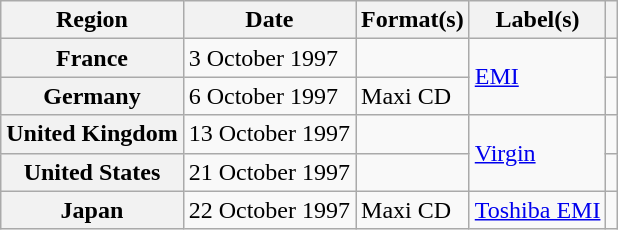<table class="wikitable plainrowheaders">
<tr>
<th scope="col">Region</th>
<th scope="col">Date</th>
<th scope="col">Format(s)</th>
<th scope="col">Label(s)</th>
<th scope="col"></th>
</tr>
<tr>
<th scope="row">France</th>
<td>3 October 1997</td>
<td></td>
<td rowspan="2"><a href='#'>EMI</a></td>
<td></td>
</tr>
<tr>
<th scope="row">Germany</th>
<td>6 October 1997</td>
<td>Maxi CD</td>
<td></td>
</tr>
<tr>
<th scope="row">United Kingdom</th>
<td>13 October 1997</td>
<td></td>
<td rowspan="2"><a href='#'>Virgin</a></td>
<td></td>
</tr>
<tr>
<th scope="row">United States</th>
<td>21 October 1997</td>
<td></td>
<td></td>
</tr>
<tr>
<th scope="row">Japan</th>
<td>22 October 1997</td>
<td>Maxi CD</td>
<td><a href='#'>Toshiba EMI</a></td>
<td></td>
</tr>
</table>
